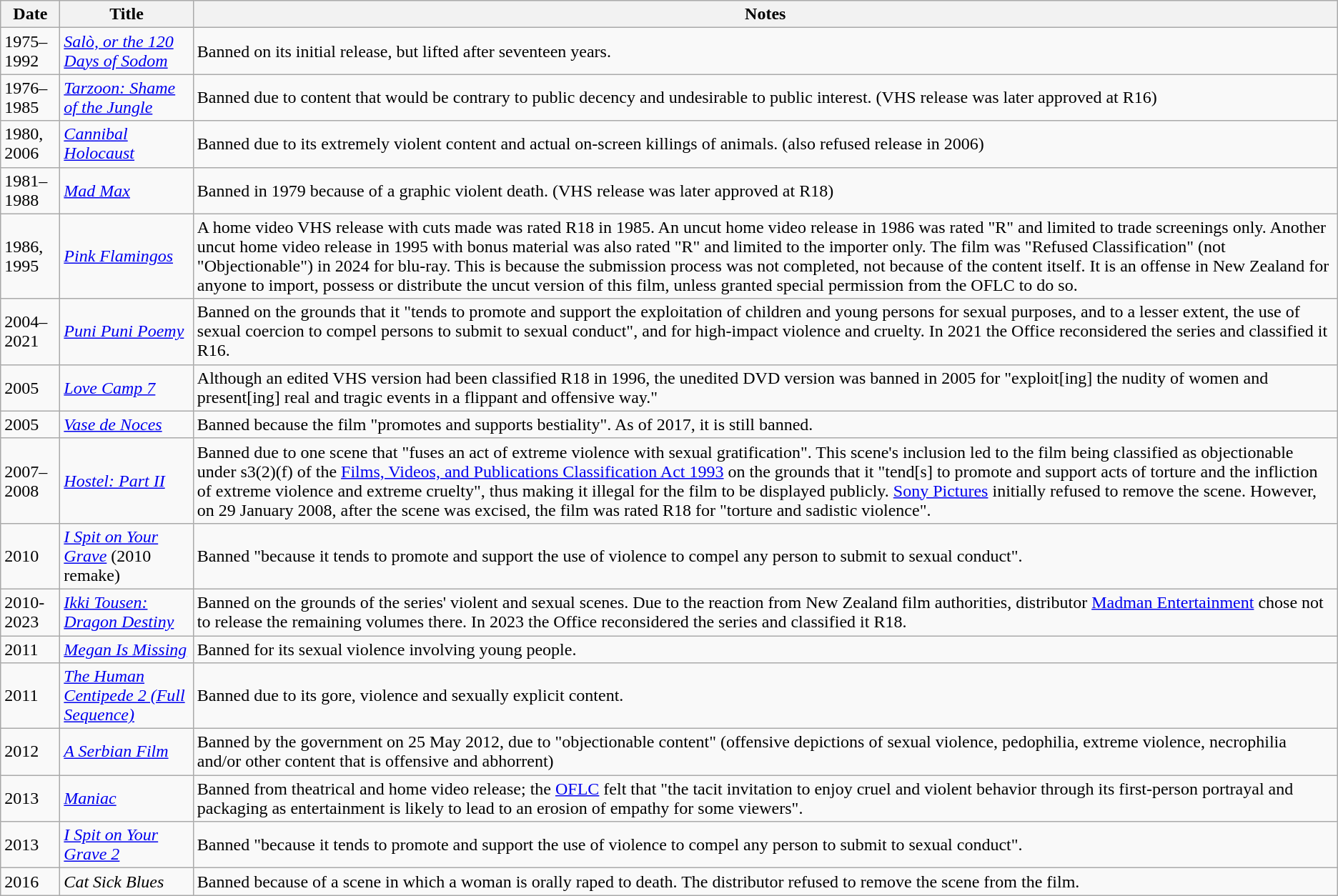<table class="wikitable sortable">
<tr>
<th>Date</th>
<th>Title</th>
<th>Notes</th>
</tr>
<tr>
<td>1975–1992</td>
<td><em><a href='#'>Salò, or the 120 Days of Sodom</a></em></td>
<td>Banned on its initial release, but lifted after seventeen years.</td>
</tr>
<tr>
<td>1976–1985</td>
<td><em><a href='#'>Tarzoon: Shame of the Jungle</a></em></td>
<td>Banned due to content that would be contrary to public decency and undesirable to public interest. (VHS release was later approved at R16)</td>
</tr>
<tr>
<td>1980, 2006</td>
<td><em><a href='#'>Cannibal Holocaust</a></em></td>
<td>Banned due to its extremely violent content and actual on-screen killings of animals. (also refused release in 2006)</td>
</tr>
<tr>
<td>1981–1988</td>
<td><em><a href='#'>Mad Max</a></em></td>
<td>Banned in 1979 because of a graphic violent death. (VHS release was later approved at R18)</td>
</tr>
<tr>
<td>1986, 1995</td>
<td><em><a href='#'>Pink Flamingos</a></em></td>
<td>A home video VHS release with cuts made was rated R18 in 1985. An uncut home video release in 1986 was rated "R" and limited to trade screenings only. Another uncut home video release in 1995 with bonus material was also rated "R" and limited to the importer only. The film was "Refused Classification" (not "Objectionable") in 2024 for blu-ray. This is because the submission process was not completed, not because of the content itself. It is an offense in New Zealand for anyone to import, possess or distribute the uncut version of this film, unless granted special permission from the OFLC to do so.</td>
</tr>
<tr>
<td>2004–2021</td>
<td><em><a href='#'>Puni Puni Poemy</a></em></td>
<td>Banned on the grounds that it "tends to promote and support the exploitation of children and young persons for sexual purposes, and to a lesser extent, the use of sexual coercion to compel persons to submit to sexual conduct", and for high-impact violence and cruelty. In 2021 the Office reconsidered the series and classified it R16.</td>
</tr>
<tr>
<td>2005</td>
<td><em><a href='#'>Love Camp 7</a></em></td>
<td>Although an edited VHS version had been classified R18 in 1996, the unedited DVD version was banned in 2005 for "exploit[ing] the nudity of women and present[ing] real and tragic events in a flippant and offensive way."</td>
</tr>
<tr>
<td>2005</td>
<td><em><a href='#'>Vase de Noces</a></em></td>
<td>Banned because the film "promotes and supports bestiality". As of 2017, it is still banned.</td>
</tr>
<tr>
<td>2007–2008</td>
<td><em><a href='#'>Hostel: Part II</a></em></td>
<td>Banned due to one scene that "fuses an act of extreme violence with sexual gratification". This scene's inclusion led to the film being classified as objectionable under s3(2)(f) of the <a href='#'>Films, Videos, and Publications Classification Act 1993</a> on the grounds that it "tend[s] to promote and support acts of torture and the infliction of extreme violence and extreme cruelty", thus making it illegal for the film to be displayed publicly. <a href='#'>Sony Pictures</a> initially refused to remove the scene. However, on 29 January 2008, after the scene was excised, the film was rated R18 for "torture and sadistic violence".</td>
</tr>
<tr>
<td>2010</td>
<td><em><a href='#'>I Spit on Your Grave</a></em> (2010 remake)</td>
<td>Banned "because it tends to promote and support the use of violence to compel any person to submit to sexual conduct".</td>
</tr>
<tr>
<td>2010-2023</td>
<td><em><a href='#'>Ikki Tousen: Dragon Destiny</a></em></td>
<td>Banned on the grounds of the series' violent and sexual scenes. Due to the reaction from New Zealand film authorities, distributor <a href='#'>Madman Entertainment</a> chose not to release the remaining volumes there. In 2023 the Office reconsidered the series and classified it R18.</td>
</tr>
<tr>
<td>2011</td>
<td><em><a href='#'>Megan Is Missing</a></em></td>
<td>Banned for its sexual violence involving young people.</td>
</tr>
<tr>
<td>2011</td>
<td><em><a href='#'>The Human Centipede 2 (Full Sequence)</a></em></td>
<td>Banned due to its gore, violence and sexually explicit content.</td>
</tr>
<tr>
<td>2012</td>
<td><em><a href='#'>A Serbian Film</a></em></td>
<td>Banned by the government on 25 May 2012, due to "objectionable content" (offensive depictions of sexual violence, pedophilia, extreme violence, necrophilia and/or other content that is offensive and abhorrent) </td>
</tr>
<tr>
<td>2013</td>
<td><em><a href='#'>Maniac</a></em></td>
<td>Banned from theatrical and home video release; the <a href='#'>OFLC</a> felt that "the tacit invitation to enjoy cruel and violent behavior through its first-person portrayal and packaging as entertainment is likely to lead to an erosion of empathy for some viewers".</td>
</tr>
<tr>
<td>2013</td>
<td><em><a href='#'>I Spit on Your Grave 2</a></em></td>
<td>Banned "because it tends to promote and support the use of violence to compel any person to submit to sexual conduct".</td>
</tr>
<tr>
<td>2016</td>
<td><em>Cat Sick Blues</em></td>
<td>Banned because of a scene in which a woman is orally raped to death. The distributor refused to remove the scene from the film.</td>
</tr>
</table>
